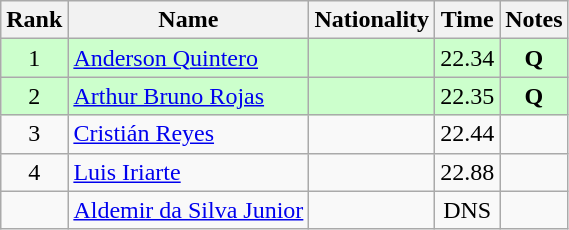<table class="wikitable sortable" style="text-align:center">
<tr>
<th>Rank</th>
<th>Name</th>
<th>Nationality</th>
<th>Time</th>
<th>Notes</th>
</tr>
<tr bgcolor=ccffcc>
<td align=center>1</td>
<td align=left><a href='#'>Anderson Quintero</a></td>
<td align=left></td>
<td>22.34</td>
<td><strong>Q</strong></td>
</tr>
<tr bgcolor=ccffcc>
<td align=center>2</td>
<td align=left><a href='#'>Arthur Bruno Rojas</a></td>
<td align=left></td>
<td>22.35</td>
<td><strong>Q</strong></td>
</tr>
<tr>
<td align=center>3</td>
<td align=left><a href='#'>Cristián Reyes</a></td>
<td align=left></td>
<td>22.44</td>
<td></td>
</tr>
<tr>
<td align=center>4</td>
<td align=left><a href='#'>Luis Iriarte</a></td>
<td align=left></td>
<td>22.88</td>
<td></td>
</tr>
<tr>
<td align=center></td>
<td align=left><a href='#'>Aldemir da Silva Junior</a></td>
<td align=left></td>
<td>DNS</td>
<td></td>
</tr>
</table>
